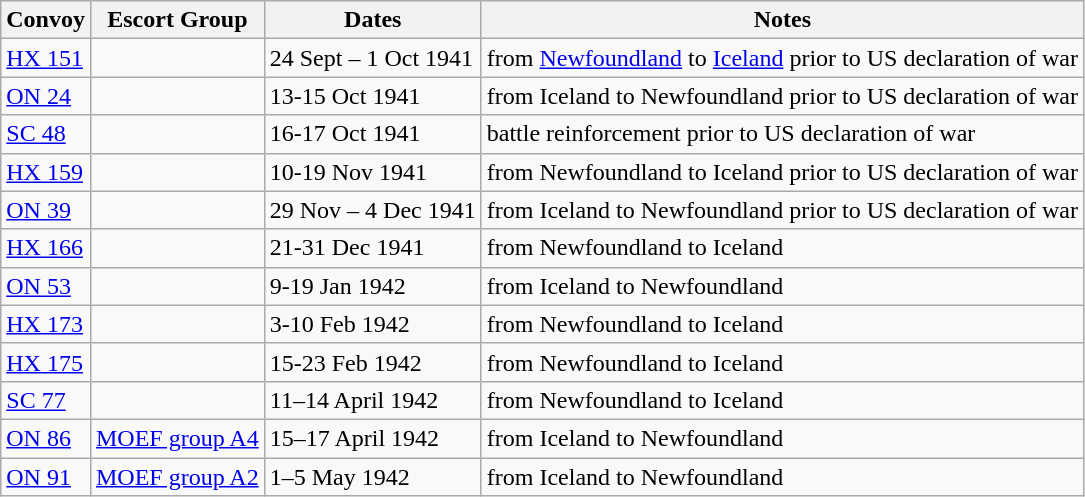<table class="wikitable">
<tr>
<th>Convoy</th>
<th>Escort Group</th>
<th>Dates</th>
<th>Notes</th>
</tr>
<tr>
<td><a href='#'>HX 151</a></td>
<td></td>
<td>24 Sept – 1 Oct 1941</td>
<td>from <a href='#'>Newfoundland</a> to <a href='#'>Iceland</a> prior to US declaration of war</td>
</tr>
<tr>
<td><a href='#'>ON 24</a></td>
<td></td>
<td>13-15 Oct 1941</td>
<td>from Iceland to Newfoundland prior to US declaration of war</td>
</tr>
<tr>
<td><a href='#'>SC 48</a></td>
<td></td>
<td>16-17 Oct 1941</td>
<td>battle reinforcement prior to US declaration of war</td>
</tr>
<tr>
<td><a href='#'>HX 159</a></td>
<td></td>
<td>10-19 Nov 1941</td>
<td>from Newfoundland to Iceland prior to US declaration of war</td>
</tr>
<tr>
<td><a href='#'>ON 39</a></td>
<td></td>
<td>29 Nov – 4 Dec 1941</td>
<td>from Iceland to Newfoundland prior to US declaration of war</td>
</tr>
<tr>
<td><a href='#'>HX 166</a></td>
<td></td>
<td>21-31 Dec 1941</td>
<td>from Newfoundland to Iceland</td>
</tr>
<tr>
<td><a href='#'>ON 53</a></td>
<td></td>
<td>9-19 Jan 1942</td>
<td>from Iceland to Newfoundland</td>
</tr>
<tr>
<td><a href='#'>HX 173</a></td>
<td></td>
<td>3-10 Feb 1942</td>
<td>from Newfoundland to Iceland</td>
</tr>
<tr>
<td><a href='#'>HX 175</a></td>
<td></td>
<td>15-23 Feb 1942</td>
<td>from Newfoundland to Iceland</td>
</tr>
<tr>
<td><a href='#'>SC 77</a></td>
<td></td>
<td>11–14 April 1942</td>
<td>from Newfoundland to Iceland</td>
</tr>
<tr>
<td><a href='#'>ON 86</a></td>
<td><a href='#'>MOEF group A4</a></td>
<td>15–17 April 1942</td>
<td>from Iceland to Newfoundland</td>
</tr>
<tr>
<td><a href='#'>ON 91</a></td>
<td><a href='#'>MOEF group A2</a></td>
<td>1–5 May 1942</td>
<td>from Iceland to Newfoundland</td>
</tr>
</table>
